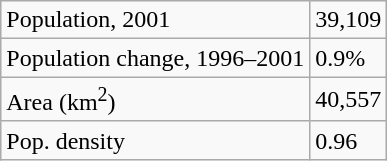<table class="wikitable">
<tr>
<td>Population, 2001</td>
<td>39,109</td>
</tr>
<tr>
<td>Population change, 1996–2001</td>
<td>0.9%</td>
</tr>
<tr>
<td>Area (km<sup>2</sup>)</td>
<td>40,557</td>
</tr>
<tr>
<td>Pop. density</td>
<td>0.96</td>
</tr>
</table>
